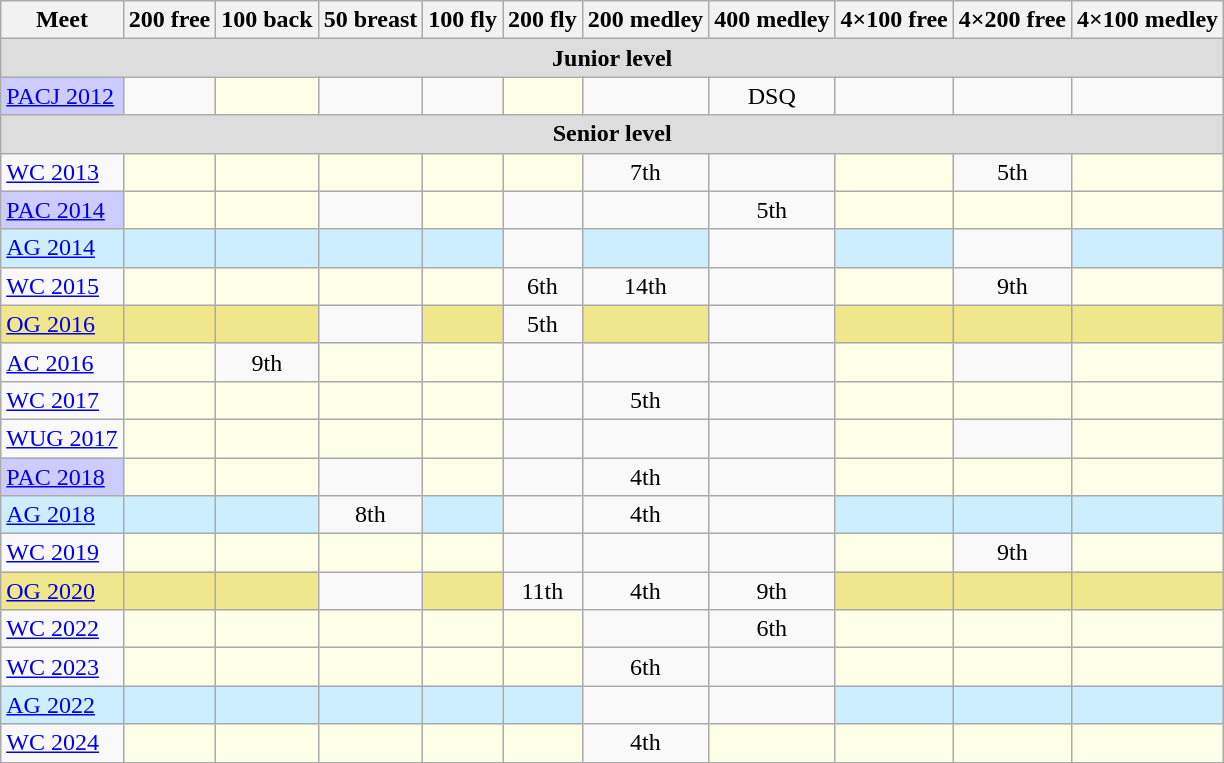<table class="sortable wikitable">
<tr>
<th>Meet</th>
<th class="unsortable">200 free</th>
<th class="unsortable">100 back</th>
<th class="unsortable">50 breast</th>
<th class="unsortable">100 fly</th>
<th class="unsortable">200 fly</th>
<th class="unsortable">200 medley</th>
<th class="unsortable">400 medley</th>
<th class="unsortable">4×100 free</th>
<th class="unsortable">4×200 free</th>
<th class="unsortable">4×100 medley</th>
</tr>
<tr bgcolor="#DDDDDD">
<td colspan="11" align="center"><strong>Junior level</strong></td>
</tr>
<tr>
<td style="background:#ccccff"><a href='#'>PACJ 2012</a></td>
<td align="center"></td>
<td style="background:#fdffe7"></td>
<td></td>
<td align="center"></td>
<td style="background:#fdffe7"></td>
<td align="center"></td>
<td align="center">DSQ</td>
<td align="center"></td>
<td align="center"></td>
<td align="center"></td>
</tr>
<tr bgcolor="#DDDDDD">
<td colspan="11" align="center"><strong>Senior level</strong></td>
</tr>
<tr>
<td><a href='#'>WC 2013</a></td>
<td style="background:#fdffe7"></td>
<td style="background:#fdffe7"></td>
<td style="background:#fdffe7"></td>
<td style="background:#fdffe7"></td>
<td style="background:#fdffe7"></td>
<td align="center">7th</td>
<td align="center"></td>
<td style="background:#fdffe7"></td>
<td align="center">5th</td>
<td style="background:#fdffe7"></td>
</tr>
<tr>
<td style="background:#ccccff"><a href='#'>PAC 2014</a></td>
<td style="background:#fdffe7"></td>
<td style="background:#fdffe7"></td>
<td></td>
<td style="background:#fdffe7"></td>
<td align="center"></td>
<td align="center"></td>
<td align="center">5th</td>
<td style="background:#fdffe7"></td>
<td style="background:#fdffe7"></td>
<td style="background:#fdffe7"></td>
</tr>
<tr>
<td style="background:#cceeff"><a href='#'>AG 2014</a></td>
<td style="background:#cceeff"></td>
<td style="background:#cceeff"></td>
<td style="background:#cceeff"></td>
<td style="background:#cceeff"></td>
<td align="center"></td>
<td style="background:#cceeff"></td>
<td align="center"></td>
<td style="background:#cceeff"></td>
<td align="center"></td>
<td style="background:#cceeff"></td>
</tr>
<tr>
<td><a href='#'>WC 2015</a></td>
<td style="background:#fdffe7"></td>
<td style="background:#fdffe7"></td>
<td style="background:#fdffe7"></td>
<td style="background:#fdffe7"></td>
<td align="center">6th</td>
<td align="center">14th</td>
<td align="center"></td>
<td style="background:#fdffe7"></td>
<td align="center">9th</td>
<td style="background:#fdffe7"></td>
</tr>
<tr>
<td style="background:#f0e68c"><a href='#'>OG 2016</a></td>
<td style="background:#f0e68c"></td>
<td style="background:#f0e68c"></td>
<td></td>
<td style="background:#f0e68c"></td>
<td align="center">5th</td>
<td style="background:#f0e68c"></td>
<td align="center"></td>
<td style="background:#f0e68c"></td>
<td style="background:#f0e68c"></td>
<td style="background:#f0e68c"></td>
</tr>
<tr>
<td><a href='#'>AC 2016</a></td>
<td style="background:#fdffe7"></td>
<td align="center">9th</td>
<td style="background:#fdffe7"></td>
<td style="background:#fdffe7"></td>
<td align="center"></td>
<td align="center"></td>
<td align="center"></td>
<td style="background:#fdffe7"></td>
<td align="center"></td>
<td style="background:#fdffe7"></td>
</tr>
<tr>
<td><a href='#'>WC 2017</a></td>
<td style="background:#fdffe7"></td>
<td style="background:#fdffe7"></td>
<td style="background:#fdffe7"></td>
<td style="background:#fdffe7"></td>
<td align="center"></td>
<td align="center">5th</td>
<td align="center"></td>
<td style="background:#fdffe7"></td>
<td style="background:#fdffe7"></td>
<td style="background:#fdffe7"></td>
</tr>
<tr>
<td><a href='#'>WUG 2017</a></td>
<td style="background:#fdffe7"></td>
<td style="background:#fdffe7"></td>
<td style="background:#fdffe7"></td>
<td style="background:#fdffe7"></td>
<td align="center"></td>
<td align="center"></td>
<td align="center"></td>
<td style="background:#fdffe7"></td>
<td align="center"></td>
<td style="background:#fdffe7"></td>
</tr>
<tr>
<td style="background:#ccccff"><a href='#'>PAC 2018</a></td>
<td style="background:#fdffe7"></td>
<td style="background:#fdffe7"></td>
<td></td>
<td style="background:#fdffe7"></td>
<td align="center"></td>
<td align="center">4th</td>
<td align="center"></td>
<td style="background:#fdffe7"></td>
<td style="background:#fdffe7"></td>
<td style="background:#fdffe7"></td>
</tr>
<tr>
<td style="background:#cceeff"><a href='#'>AG 2018</a></td>
<td style="background:#cceeff"></td>
<td style="background:#cceeff"></td>
<td align="center">8th</td>
<td style="background:#cceeff"></td>
<td align="center"></td>
<td align="center">4th</td>
<td align="center"></td>
<td style="background:#cceeff"></td>
<td style="background:#cceeff"></td>
<td style="background:#cceeff"></td>
</tr>
<tr>
<td><a href='#'>WC 2019</a></td>
<td style="background:#fdffe7"></td>
<td style="background:#fdffe7"></td>
<td style="background:#fdffe7"></td>
<td style="background:#fdffe7"></td>
<td align="center"></td>
<td align="center"></td>
<td align="center"></td>
<td style="background:#fdffe7"></td>
<td align="center">9th</td>
<td style="background:#fdffe7"></td>
</tr>
<tr>
<td style="background:#f0e68c"><a href='#'>OG 2020</a></td>
<td style="background:#f0e68c"></td>
<td style="background:#f0e68c"></td>
<td></td>
<td style="background:#f0e68c"></td>
<td align="center">11th</td>
<td align="center">4th</td>
<td align="center">9th</td>
<td style="background:#f0e68c"></td>
<td style="background:#f0e68c"></td>
<td style="background:#f0e68c"></td>
</tr>
<tr>
<td><a href='#'>WC 2022</a></td>
<td style="background:#fdffe7"></td>
<td style="background:#fdffe7"></td>
<td style="background:#fdffe7"></td>
<td style="background:#fdffe7"></td>
<td style="background:#fdffe7"></td>
<td align="center"></td>
<td align="center">6th</td>
<td style="background:#fdffe7"></td>
<td style="background:#fdffe7"></td>
<td style="background:#fdffe7"></td>
</tr>
<tr>
<td><a href='#'>WC 2023</a></td>
<td style="background:#fdffe7"></td>
<td style="background:#fdffe7"></td>
<td style="background:#fdffe7"></td>
<td style="background:#fdffe7"></td>
<td style="background:#fdffe7"></td>
<td align="center">6th</td>
<td align="center"></td>
<td style="background:#fdffe7"></td>
<td style="background:#fdffe7"></td>
<td style="background:#fdffe7"></td>
</tr>
<tr>
<td style="background:#cceeff"><a href='#'>AG 2022</a></td>
<td style="background:#cceeff"></td>
<td style="background:#cceeff"></td>
<td style="background:#cceeff"></td>
<td style="background:#cceeff"></td>
<td style="background:#cceeff"></td>
<td align="center"></td>
<td align="center"></td>
<td style="background:#cceeff"></td>
<td style="background:#cceeff"></td>
<td style="background:#cceeff"></td>
</tr>
<tr>
<td><a href='#'>WC 2024</a></td>
<td style="background:#fdffe7"></td>
<td style="background:#fdffe7"></td>
<td style="background:#fdffe7"></td>
<td style="background:#fdffe7"></td>
<td style="background:#fdffe7"></td>
<td align="center">4th</td>
<td style="background:#fdffe7"></td>
<td style="background:#fdffe7"></td>
<td style="background:#fdffe7"></td>
<td style="background:#fdffe7"></td>
</tr>
</table>
